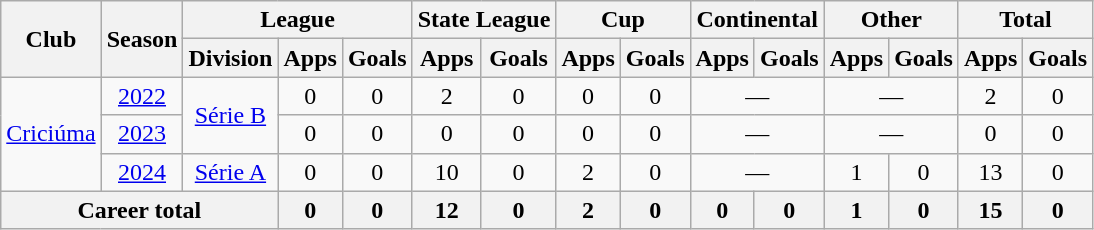<table class="wikitable" style="text-align: center;">
<tr>
<th rowspan="2">Club</th>
<th rowspan="2">Season</th>
<th colspan="3">League</th>
<th colspan="2">State League</th>
<th colspan="2">Cup</th>
<th colspan="2">Continental</th>
<th colspan="2">Other</th>
<th colspan="2">Total</th>
</tr>
<tr>
<th>Division</th>
<th>Apps</th>
<th>Goals</th>
<th>Apps</th>
<th>Goals</th>
<th>Apps</th>
<th>Goals</th>
<th>Apps</th>
<th>Goals</th>
<th>Apps</th>
<th>Goals</th>
<th>Apps</th>
<th>Goals</th>
</tr>
<tr>
<td rowspan="3"><a href='#'>Criciúma</a></td>
<td><a href='#'>2022</a></td>
<td rowspan="2"><a href='#'>Série B</a></td>
<td>0</td>
<td>0</td>
<td>2</td>
<td>0</td>
<td>0</td>
<td>0</td>
<td colspan="2">—</td>
<td colspan="2">—</td>
<td>2</td>
<td>0</td>
</tr>
<tr>
<td><a href='#'>2023</a></td>
<td>0</td>
<td>0</td>
<td>0</td>
<td>0</td>
<td>0</td>
<td>0</td>
<td colspan="2">—</td>
<td colspan="2">—</td>
<td>0</td>
<td>0</td>
</tr>
<tr>
<td><a href='#'>2024</a></td>
<td><a href='#'>Série A</a></td>
<td>0</td>
<td>0</td>
<td>10</td>
<td>0</td>
<td>2</td>
<td>0</td>
<td colspan="2">—</td>
<td>1</td>
<td>0</td>
<td>13</td>
<td>0</td>
</tr>
<tr>
<th colspan="3">Career total</th>
<th>0</th>
<th>0</th>
<th>12</th>
<th>0</th>
<th>2</th>
<th>0</th>
<th>0</th>
<th>0</th>
<th>1</th>
<th>0</th>
<th>15</th>
<th>0</th>
</tr>
</table>
